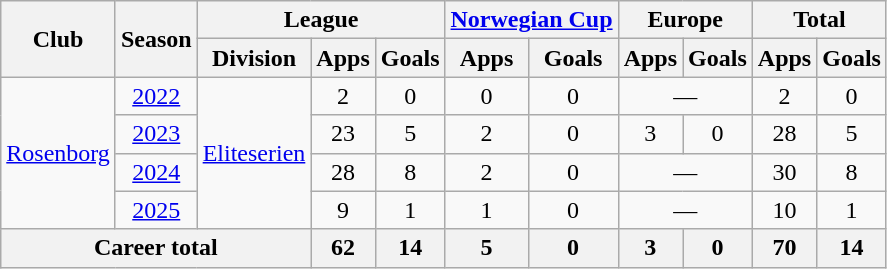<table class="wikitable" style="text-align: center;">
<tr>
<th rowspan="2">Club</th>
<th rowspan="2">Season</th>
<th colspan="3">League</th>
<th colspan="2"><a href='#'>Norwegian Cup</a></th>
<th colspan="2">Europe</th>
<th colspan="2">Total</th>
</tr>
<tr>
<th>Division</th>
<th>Apps</th>
<th>Goals</th>
<th>Apps</th>
<th>Goals</th>
<th>Apps</th>
<th>Goals</th>
<th>Apps</th>
<th>Goals</th>
</tr>
<tr>
<td rowspan="4"><a href='#'>Rosenborg</a></td>
<td><a href='#'>2022</a></td>
<td rowspan="4"><a href='#'>Eliteserien</a></td>
<td>2</td>
<td>0</td>
<td>0</td>
<td>0</td>
<td colspan="2">—</td>
<td>2</td>
<td>0</td>
</tr>
<tr>
<td><a href='#'>2023</a></td>
<td>23</td>
<td>5</td>
<td>2</td>
<td>0</td>
<td>3</td>
<td>0</td>
<td>28</td>
<td>5</td>
</tr>
<tr>
<td><a href='#'>2024</a></td>
<td>28</td>
<td>8</td>
<td>2</td>
<td>0</td>
<td colspan="2">—</td>
<td>30</td>
<td>8</td>
</tr>
<tr>
<td><a href='#'>2025</a></td>
<td>9</td>
<td>1</td>
<td>1</td>
<td>0</td>
<td colspan="2">—</td>
<td>10</td>
<td>1</td>
</tr>
<tr>
<th colspan="3">Career total</th>
<th>62</th>
<th>14</th>
<th>5</th>
<th>0</th>
<th>3</th>
<th>0</th>
<th>70</th>
<th>14</th>
</tr>
</table>
